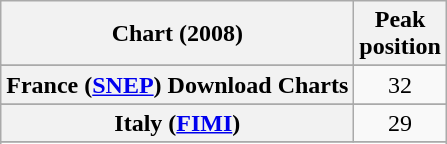<table class="wikitable sortable plainrowheaders" style="text-align:center">
<tr>
<th>Chart (2008)</th>
<th>Peak<br>position</th>
</tr>
<tr>
</tr>
<tr>
</tr>
<tr>
</tr>
<tr>
</tr>
<tr>
</tr>
<tr>
</tr>
<tr>
</tr>
<tr>
<th scope="row">France (<a href='#'>SNEP</a>) Download Charts</th>
<td style="text-align:center;">32</td>
</tr>
<tr>
</tr>
<tr>
</tr>
<tr>
<th scope="row">Italy (<a href='#'>FIMI</a>)</th>
<td style="text-align:center;">29</td>
</tr>
<tr>
</tr>
<tr>
</tr>
<tr>
</tr>
<tr>
</tr>
<tr>
</tr>
<tr>
</tr>
<tr>
</tr>
<tr>
</tr>
<tr>
</tr>
</table>
